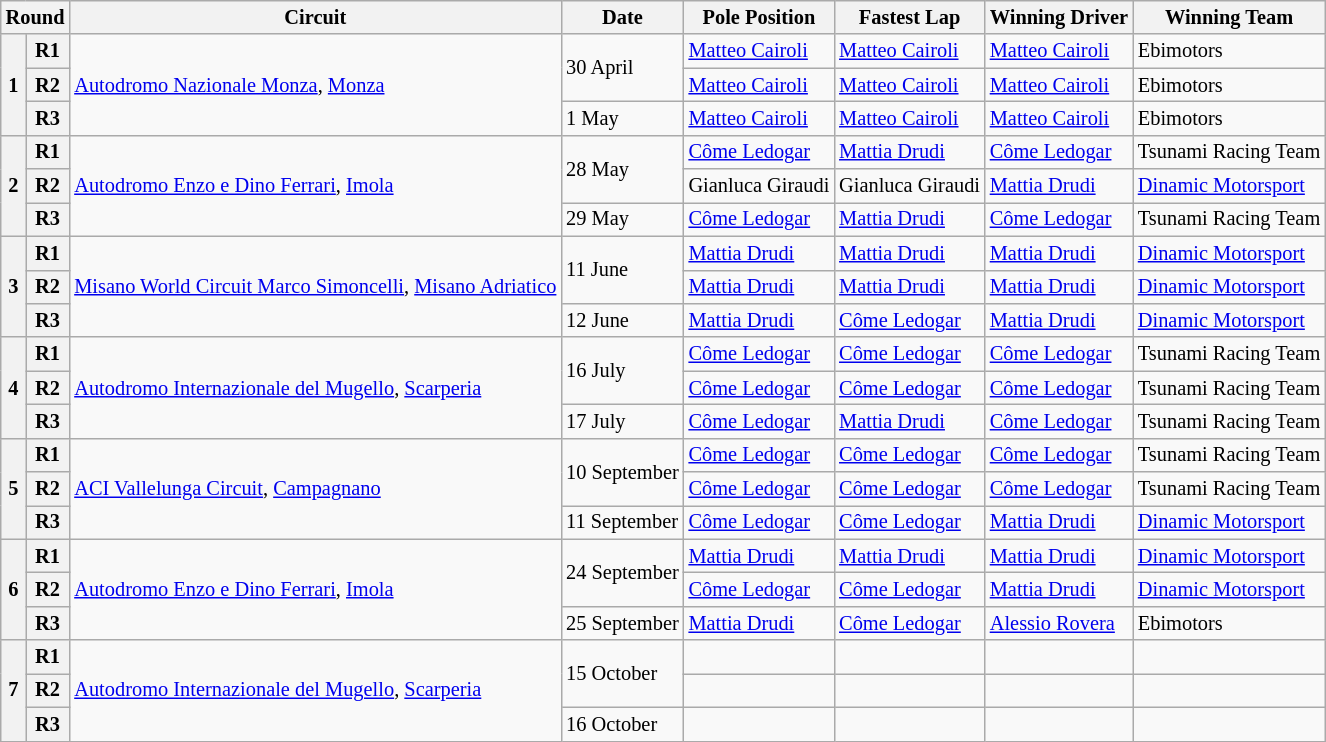<table class="wikitable" style="font-size: 85%">
<tr>
<th colspan=2>Round</th>
<th>Circuit</th>
<th>Date</th>
<th>Pole Position</th>
<th>Fastest Lap</th>
<th>Winning Driver</th>
<th>Winning Team</th>
</tr>
<tr>
<th rowspan=3>1</th>
<th>R1</th>
<td rowspan=3> <a href='#'>Autodromo Nazionale Monza</a>, <a href='#'>Monza</a></td>
<td rowspan=2>30 April</td>
<td> <a href='#'>Matteo Cairoli</a></td>
<td> <a href='#'>Matteo Cairoli</a></td>
<td> <a href='#'>Matteo Cairoli</a></td>
<td> Ebimotors</td>
</tr>
<tr>
<th>R2</th>
<td> <a href='#'>Matteo Cairoli</a></td>
<td> <a href='#'>Matteo Cairoli</a></td>
<td> <a href='#'>Matteo Cairoli</a></td>
<td> Ebimotors</td>
</tr>
<tr>
<th>R3</th>
<td>1 May</td>
<td> <a href='#'>Matteo Cairoli</a></td>
<td> <a href='#'>Matteo Cairoli</a></td>
<td> <a href='#'>Matteo Cairoli</a></td>
<td> Ebimotors</td>
</tr>
<tr>
<th rowspan=3>2</th>
<th>R1</th>
<td rowspan=3> <a href='#'>Autodromo Enzo e Dino Ferrari</a>, <a href='#'>Imola</a></td>
<td rowspan=2>28 May</td>
<td> <a href='#'>Côme Ledogar</a></td>
<td> <a href='#'>Mattia Drudi</a></td>
<td> <a href='#'>Côme Ledogar</a></td>
<td> Tsunami Racing Team</td>
</tr>
<tr>
<th>R2</th>
<td> Gianluca Giraudi</td>
<td> Gianluca Giraudi</td>
<td> <a href='#'>Mattia Drudi</a></td>
<td> <a href='#'>Dinamic Motorsport</a></td>
</tr>
<tr>
<th>R3</th>
<td>29 May</td>
<td> <a href='#'>Côme Ledogar</a></td>
<td> <a href='#'>Mattia Drudi</a></td>
<td> <a href='#'>Côme Ledogar</a></td>
<td> Tsunami Racing Team</td>
</tr>
<tr>
<th rowspan=3>3</th>
<th>R1</th>
<td rowspan=3> <a href='#'>Misano World Circuit Marco Simoncelli</a>, <a href='#'>Misano Adriatico</a></td>
<td rowspan=2>11 June</td>
<td> <a href='#'>Mattia Drudi</a></td>
<td> <a href='#'>Mattia Drudi</a></td>
<td> <a href='#'>Mattia Drudi</a></td>
<td> <a href='#'>Dinamic Motorsport</a></td>
</tr>
<tr>
<th>R2</th>
<td> <a href='#'>Mattia Drudi</a></td>
<td> <a href='#'>Mattia Drudi</a></td>
<td> <a href='#'>Mattia Drudi</a></td>
<td> <a href='#'>Dinamic Motorsport</a></td>
</tr>
<tr>
<th>R3</th>
<td>12 June</td>
<td> <a href='#'>Mattia Drudi</a></td>
<td> <a href='#'>Côme Ledogar</a></td>
<td> <a href='#'>Mattia Drudi</a></td>
<td> <a href='#'>Dinamic Motorsport</a></td>
</tr>
<tr>
<th rowspan=3>4</th>
<th>R1</th>
<td rowspan=3> <a href='#'>Autodromo Internazionale del Mugello</a>, <a href='#'>Scarperia</a></td>
<td rowspan=2>16 July</td>
<td> <a href='#'>Côme Ledogar</a></td>
<td> <a href='#'>Côme Ledogar</a></td>
<td> <a href='#'>Côme Ledogar</a></td>
<td> Tsunami Racing Team</td>
</tr>
<tr>
<th>R2</th>
<td> <a href='#'>Côme Ledogar</a></td>
<td> <a href='#'>Côme Ledogar</a></td>
<td> <a href='#'>Côme Ledogar</a></td>
<td> Tsunami Racing Team</td>
</tr>
<tr>
<th>R3</th>
<td>17 July</td>
<td> <a href='#'>Côme Ledogar</a></td>
<td> <a href='#'>Mattia Drudi</a></td>
<td> <a href='#'>Côme Ledogar</a></td>
<td> Tsunami Racing Team</td>
</tr>
<tr>
<th rowspan=3>5</th>
<th>R1</th>
<td rowspan=3> <a href='#'>ACI Vallelunga Circuit</a>, <a href='#'>Campagnano</a></td>
<td rowspan=2>10 September</td>
<td> <a href='#'>Côme Ledogar</a></td>
<td> <a href='#'>Côme Ledogar</a></td>
<td> <a href='#'>Côme Ledogar</a></td>
<td> Tsunami Racing Team</td>
</tr>
<tr>
<th>R2</th>
<td> <a href='#'>Côme Ledogar</a></td>
<td> <a href='#'>Côme Ledogar</a></td>
<td> <a href='#'>Côme Ledogar</a></td>
<td> Tsunami Racing Team</td>
</tr>
<tr>
<th>R3</th>
<td>11 September</td>
<td> <a href='#'>Côme Ledogar</a></td>
<td> <a href='#'>Côme Ledogar</a></td>
<td> <a href='#'>Mattia Drudi</a></td>
<td> <a href='#'>Dinamic Motorsport</a></td>
</tr>
<tr>
<th rowspan=3>6</th>
<th>R1</th>
<td rowspan=3> <a href='#'>Autodromo Enzo e Dino Ferrari</a>, <a href='#'>Imola</a></td>
<td rowspan=2>24 September</td>
<td> <a href='#'>Mattia Drudi</a></td>
<td> <a href='#'>Mattia Drudi</a></td>
<td> <a href='#'>Mattia Drudi</a></td>
<td> <a href='#'>Dinamic Motorsport</a></td>
</tr>
<tr>
<th>R2</th>
<td> <a href='#'>Côme Ledogar</a></td>
<td> <a href='#'>Côme Ledogar</a></td>
<td> <a href='#'>Mattia Drudi</a></td>
<td> <a href='#'>Dinamic Motorsport</a></td>
</tr>
<tr>
<th>R3</th>
<td>25 September</td>
<td> <a href='#'>Mattia Drudi</a></td>
<td> <a href='#'>Côme Ledogar</a></td>
<td> <a href='#'>Alessio Rovera</a></td>
<td> Ebimotors</td>
</tr>
<tr>
<th rowspan=3>7</th>
<th>R1</th>
<td rowspan=3> <a href='#'>Autodromo Internazionale del Mugello</a>, <a href='#'>Scarperia</a></td>
<td rowspan=2>15 October</td>
<td></td>
<td></td>
<td></td>
<td></td>
</tr>
<tr>
<th>R2</th>
<td></td>
<td></td>
<td></td>
<td></td>
</tr>
<tr>
<th>R3</th>
<td>16 October</td>
<td></td>
<td></td>
<td></td>
<td></td>
</tr>
</table>
